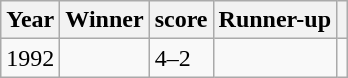<table class="wikitable">
<tr>
<th Scope="col">Year</th>
<th Scope="col">Winner</th>
<th Scope="col">score</th>
<th Scope="col">Runner-up</th>
<th Scope="col"></th>
</tr>
<tr>
<td>1992</td>
<td></td>
<td>4–2</td>
<td></td>
<td></td>
</tr>
</table>
